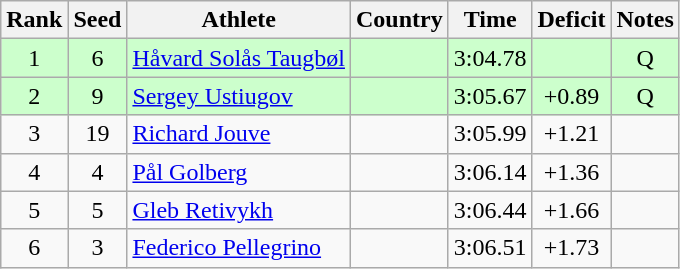<table class="wikitable sortable" style="text-align:center">
<tr>
<th>Rank</th>
<th>Seed</th>
<th>Athlete</th>
<th>Country</th>
<th>Time</th>
<th>Deficit</th>
<th>Notes</th>
</tr>
<tr bgcolor=ccffcc>
<td>1</td>
<td>6</td>
<td align=left><a href='#'>Håvard Solås Taugbøl</a></td>
<td align=left></td>
<td>3:04.78</td>
<td></td>
<td>Q</td>
</tr>
<tr bgcolor=ccffcc>
<td>2</td>
<td>9</td>
<td align=left><a href='#'>Sergey Ustiugov</a></td>
<td align=left></td>
<td>3:05.67</td>
<td>+0.89</td>
<td>Q</td>
</tr>
<tr>
<td>3</td>
<td>19</td>
<td align=left><a href='#'>Richard Jouve</a></td>
<td align=left></td>
<td>3:05.99</td>
<td>+1.21</td>
<td></td>
</tr>
<tr>
<td>4</td>
<td>4</td>
<td align=left><a href='#'>Pål Golberg</a></td>
<td align=left></td>
<td>3:06.14</td>
<td>+1.36</td>
<td></td>
</tr>
<tr>
<td>5</td>
<td>5</td>
<td align=left><a href='#'>Gleb Retivykh</a></td>
<td align=left></td>
<td>3:06.44</td>
<td>+1.66</td>
<td></td>
</tr>
<tr>
<td>6</td>
<td>3</td>
<td align=left><a href='#'>Federico Pellegrino</a></td>
<td align=left></td>
<td>3:06.51</td>
<td>+1.73</td>
<td></td>
</tr>
</table>
